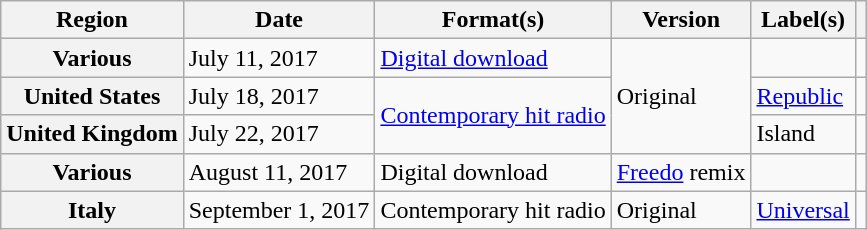<table class="wikitable plainrowheaders">
<tr>
<th scope="col">Region</th>
<th scope="col">Date</th>
<th scope="col">Format(s)</th>
<th scope="col">Version</th>
<th scope="col">Label(s)</th>
<th scope="col"></th>
</tr>
<tr>
<th scope="row">Various</th>
<td>July 11, 2017</td>
<td><a href='#'>Digital download</a></td>
<td rowspan="3">Original</td>
<td></td>
<td></td>
</tr>
<tr>
<th scope="row">United States</th>
<td>July 18, 2017</td>
<td rowspan="2"><a href='#'>Contemporary hit radio</a></td>
<td><a href='#'>Republic</a></td>
<td></td>
</tr>
<tr>
<th scope="row">United Kingdom</th>
<td>July 22, 2017</td>
<td>Island</td>
<td></td>
</tr>
<tr>
<th scope="row">Various</th>
<td>August 11, 2017</td>
<td>Digital download</td>
<td><a href='#'>Freedo</a> remix</td>
<td></td>
<td></td>
</tr>
<tr>
<th scope="row">Italy</th>
<td>September 1, 2017</td>
<td>Contemporary hit radio</td>
<td>Original</td>
<td><a href='#'>Universal</a></td>
<td align="center"></td>
</tr>
</table>
